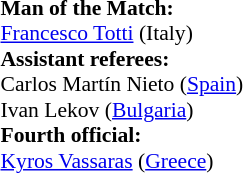<table style="width:100%; font-size:90%;">
<tr>
<td><br><strong>Man of the Match:</strong>
<br><a href='#'>Francesco Totti</a> (Italy)<br><strong>Assistant referees:</strong>
<br>Carlos Martín Nieto (<a href='#'>Spain</a>)
<br>Ivan Lekov (<a href='#'>Bulgaria</a>)
<br><strong>Fourth official:</strong>
<br><a href='#'>Kyros Vassaras</a> (<a href='#'>Greece</a>)</td>
</tr>
</table>
